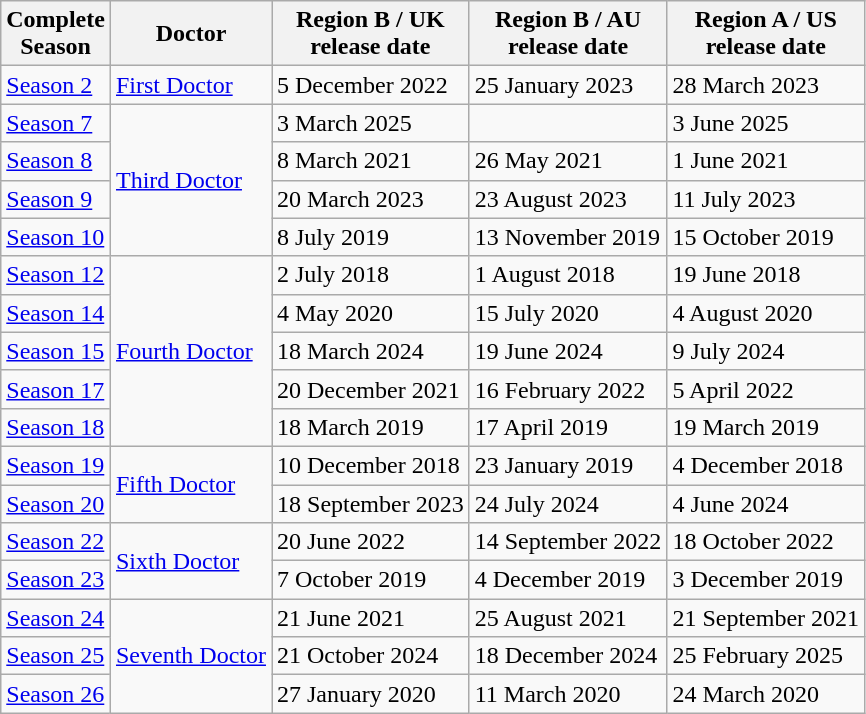<table class="wikitable sortable">
<tr>
<th>Complete<br>Season</th>
<th data-sort-type="number">Doctor</th>
<th data-sort-type="date">Region B / UK<br>release date</th>
<th data-sort-type="date">Region B / AU<br>release date</th>
<th data-sort-type="date">Region A / US<br>release date</th>
</tr>
<tr>
<td><a href='#'>Season 2</a></td>
<td rowspan="1" data-sort-key="1"><a href='#'>First Doctor</a></td>
<td>5 December 2022</td>
<td>25 January 2023</td>
<td>28 March 2023</td>
</tr>
<tr>
<td><a href='#'>Season 7</a></td>
<td rowspan="4" data-sort-key="3"><a href='#'>Third Doctor</a></td>
<td>3 March 2025</td>
<td></td>
<td>3 June 2025</td>
</tr>
<tr>
<td><a href='#'>Season 8</a></td>
<td>8 March 2021</td>
<td>26 May 2021</td>
<td>1 June 2021</td>
</tr>
<tr>
<td><a href='#'>Season 9</a></td>
<td>20 March 2023</td>
<td>23 August 2023</td>
<td>11 July 2023</td>
</tr>
<tr>
<td><a href='#'>Season 10</a></td>
<td>8 July 2019</td>
<td>13 November 2019</td>
<td>15 October 2019</td>
</tr>
<tr>
<td><a href='#'>Season 12</a></td>
<td rowspan="5" data-sort-key="4"><a href='#'>Fourth Doctor</a></td>
<td>2 July 2018</td>
<td>1 August 2018</td>
<td>19 June 2018</td>
</tr>
<tr>
<td><a href='#'>Season 14</a></td>
<td>4 May 2020</td>
<td>15 July 2020</td>
<td>4 August 2020</td>
</tr>
<tr>
<td><a href='#'>Season 15</a></td>
<td>18 March 2024</td>
<td>19 June 2024</td>
<td>9 July 2024</td>
</tr>
<tr>
<td><a href='#'>Season 17</a></td>
<td>20 December 2021</td>
<td>16 February 2022</td>
<td>5 April 2022</td>
</tr>
<tr>
<td><a href='#'>Season 18</a></td>
<td>18 March 2019</td>
<td>17 April 2019</td>
<td>19 March 2019</td>
</tr>
<tr>
<td><a href='#'>Season 19</a></td>
<td rowspan="2" data-sort-key="5"><a href='#'>Fifth Doctor</a></td>
<td>10 December 2018</td>
<td>23 January 2019</td>
<td>4 December 2018</td>
</tr>
<tr>
<td><a href='#'>Season 20</a></td>
<td>18 September 2023</td>
<td>24 July 2024</td>
<td>4 June 2024</td>
</tr>
<tr>
<td><a href='#'>Season 22</a></td>
<td rowspan="2" data-sort-key="6"><a href='#'>Sixth Doctor</a></td>
<td>20 June 2022</td>
<td>14 September 2022</td>
<td>18 October 2022</td>
</tr>
<tr>
<td><a href='#'>Season 23</a></td>
<td>7 October 2019</td>
<td>4 December 2019</td>
<td>3 December 2019</td>
</tr>
<tr>
<td><a href='#'>Season 24</a></td>
<td rowspan="3" data-sort-key="7"><a href='#'>Seventh Doctor</a></td>
<td>21 June 2021</td>
<td>25 August 2021</td>
<td>21 September 2021</td>
</tr>
<tr>
<td><a href='#'>Season 25</a></td>
<td>21 October 2024</td>
<td>18 December 2024</td>
<td>25 February 2025</td>
</tr>
<tr>
<td><a href='#'>Season 26</a></td>
<td>27 January 2020</td>
<td>11 March 2020</td>
<td>24 March 2020</td>
</tr>
</table>
